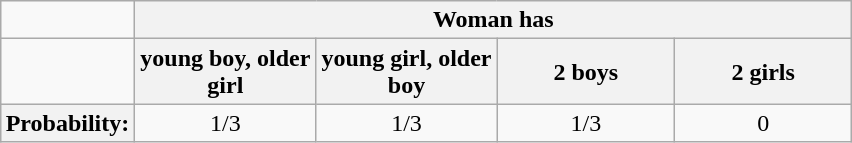<table class="wikitable" style="margin:auto; text-align: center;" width="45%">
<tr>
<td></td>
<th colspan=4>Woman has</th>
</tr>
<tr>
<td></td>
<th width="25%">young boy, older girl</th>
<th width="25%">young girl, older boy</th>
<th width="25%">2 boys</th>
<th width="25%">2 girls</th>
</tr>
<tr>
<th>Probability:</th>
<td width="25%">1/3</td>
<td width="25%">1/3</td>
<td width="25%">1/3</td>
<td width="25%">0</td>
</tr>
</table>
